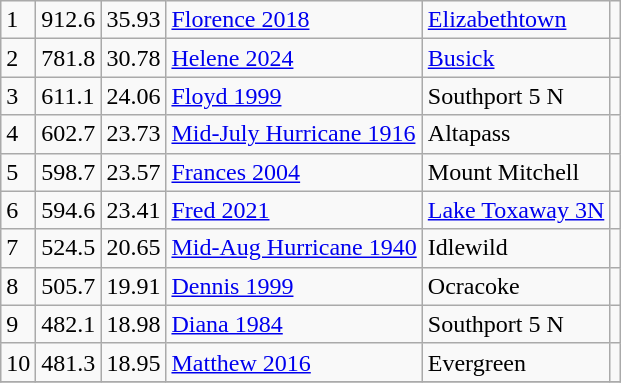<table class="wikitable">
<tr>
<td>1</td>
<td>912.6</td>
<td>35.93</td>
<td><a href='#'>Florence 2018</a></td>
<td><a href='#'>Elizabethtown</a></td>
<td></td>
</tr>
<tr>
<td>2</td>
<td>781.8</td>
<td>30.78</td>
<td><a href='#'>Helene 2024</a></td>
<td><a href='#'>Busick</a></td>
<td></td>
</tr>
<tr>
<td>3</td>
<td>611.1</td>
<td>24.06</td>
<td><a href='#'>Floyd 1999</a></td>
<td>Southport 5 N</td>
<td></td>
</tr>
<tr>
<td>4</td>
<td>602.7</td>
<td>23.73</td>
<td><a href='#'>Mid-July Hurricane 1916</a></td>
<td>Altapass</td>
<td></td>
</tr>
<tr>
<td>5</td>
<td>598.7</td>
<td>23.57</td>
<td><a href='#'>Frances 2004</a></td>
<td>Mount Mitchell</td>
<td></td>
</tr>
<tr>
<td>6</td>
<td>594.6</td>
<td>23.41</td>
<td><a href='#'>Fred 2021</a></td>
<td><a href='#'>Lake Toxaway 3N</a></td>
<td></td>
</tr>
<tr>
<td>7</td>
<td>524.5</td>
<td>20.65</td>
<td><a href='#'>Mid-Aug Hurricane 1940</a></td>
<td>Idlewild</td>
<td></td>
</tr>
<tr>
<td>8</td>
<td>505.7</td>
<td>19.91</td>
<td><a href='#'>Dennis 1999</a></td>
<td>Ocracoke</td>
<td></td>
</tr>
<tr>
<td>9</td>
<td>482.1</td>
<td>18.98</td>
<td><a href='#'>Diana 1984</a></td>
<td>Southport 5 N</td>
<td></td>
</tr>
<tr>
<td>10</td>
<td>481.3</td>
<td>18.95</td>
<td><a href='#'>Matthew 2016</a></td>
<td>Evergreen</td>
<td></td>
</tr>
<tr>
</tr>
</table>
